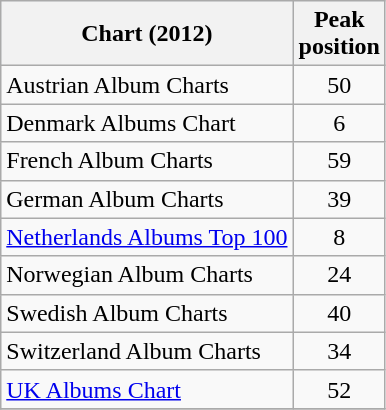<table class="wikitable sortable">
<tr style="background:#ebf5ff;">
<th align="left">Chart (2012)</th>
<th align="left">Peak<br>position</th>
</tr>
<tr>
<td align="left">Austrian Album Charts</td>
<td style="text-align:center;">50</td>
</tr>
<tr>
<td align="left">Denmark Albums Chart</td>
<td style="text-align:center;">6</td>
</tr>
<tr>
<td align="left">French Album Charts</td>
<td style="text-align:center;">59</td>
</tr>
<tr>
<td align="left">German Album Charts</td>
<td style="text-align:center;">39</td>
</tr>
<tr>
<td align="left"><a href='#'>Netherlands Albums Top 100</a></td>
<td style="text-align:center;">8</td>
</tr>
<tr>
<td align="left">Norwegian Album Charts</td>
<td style="text-align:center;">24</td>
</tr>
<tr>
<td align="left">Swedish Album Charts</td>
<td style="text-align:center;">40</td>
</tr>
<tr>
<td align="left">Switzerland Album Charts</td>
<td style="text-align:center;">34</td>
</tr>
<tr>
<td align="left"><a href='#'>UK Albums Chart</a></td>
<td style="text-align:center;">52</td>
</tr>
<tr>
</tr>
</table>
